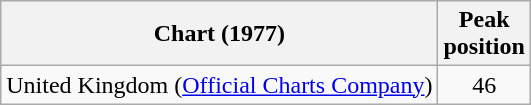<table class="wikitable">
<tr>
<th>Chart (1977)</th>
<th>Peak<br>position</th>
</tr>
<tr>
<td>United Kingdom (<a href='#'>Official Charts Company</a>)</td>
<td style="text-align:center;">46</td>
</tr>
</table>
